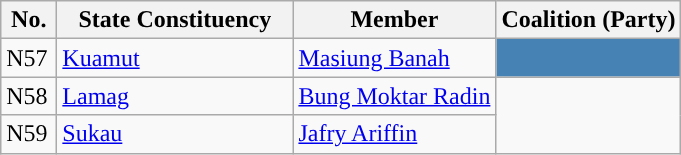<table class="wikitable sortable">
<tr>
<th width="30">No.</th>
<th width="150">State Constituency</th>
<th>Member</th>
<th>Coalition (Party)</th>
</tr>
<tr>
<td>N57</td>
<td><a href='#'>Kuamut</a></td>
<td><a href='#'>Masiung Banah</a></td>
<td style="background-color: #4682B4;"></td>
</tr>
<tr>
<td>N58</td>
<td><a href='#'>Lamag</a></td>
<td><a href='#'>Bung Moktar Radin</a></td>
<td rowspan="2"></td>
</tr>
<tr>
<td>N59</td>
<td><a href='#'>Sukau</a></td>
<td><a href='#'>Jafry Ariffin</a></td>
</tr>
</table>
